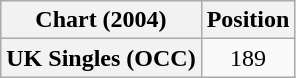<table class="wikitable plainrowheaders" style="text-align:center">
<tr>
<th>Chart (2004)</th>
<th>Position</th>
</tr>
<tr>
<th scope="row">UK Singles (OCC)</th>
<td>189</td>
</tr>
</table>
